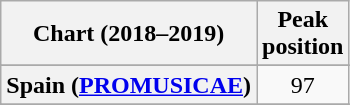<table class="wikitable sortable plainrowheaders" style="text-align:center">
<tr>
<th scope="col">Chart (2018–2019)</th>
<th scope="col">Peak<br> position</th>
</tr>
<tr>
</tr>
<tr>
</tr>
<tr>
</tr>
<tr>
</tr>
<tr>
</tr>
<tr>
</tr>
<tr>
</tr>
<tr>
</tr>
<tr>
</tr>
<tr>
</tr>
<tr>
</tr>
<tr>
</tr>
<tr>
</tr>
<tr>
</tr>
<tr>
</tr>
<tr>
</tr>
<tr>
</tr>
<tr>
</tr>
<tr>
<th scope="row">Spain (<a href='#'>PROMUSICAE</a>)</th>
<td>97</td>
</tr>
<tr>
</tr>
<tr>
</tr>
<tr>
</tr>
<tr>
</tr>
<tr>
</tr>
<tr>
</tr>
<tr>
</tr>
<tr>
</tr>
<tr>
</tr>
<tr>
</tr>
</table>
